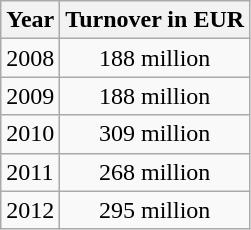<table Class ="wikitable">
<tr>
<th>Year</th>
<th>Turnover in EUR</th>
</tr>
<tr>
<td>2008</td>
<td align = "center">188 million</td>
</tr>
<tr>
<td>2009</td>
<td align = "center">188 million</td>
</tr>
<tr>
<td>2010</td>
<td align = "center">309 million</td>
</tr>
<tr>
<td>2011</td>
<td align = "center">268 million</td>
</tr>
<tr>
<td>2012</td>
<td align = "center">295 million</td>
</tr>
</table>
